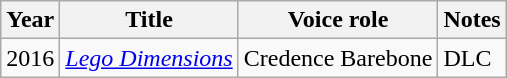<table class="wikitable sortable">
<tr>
<th>Year</th>
<th>Title</th>
<th>Voice role</th>
<th class="unsortable">Notes</th>
</tr>
<tr>
<td>2016</td>
<td><em><a href='#'>Lego Dimensions</a></em></td>
<td>Credence Barebone</td>
<td>DLC</td>
</tr>
</table>
